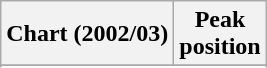<table class="wikitable sortable plainrowheaders" style="text-align:center">
<tr>
<th>Chart (2002/03)</th>
<th>Peak<br>position</th>
</tr>
<tr>
</tr>
<tr>
</tr>
</table>
